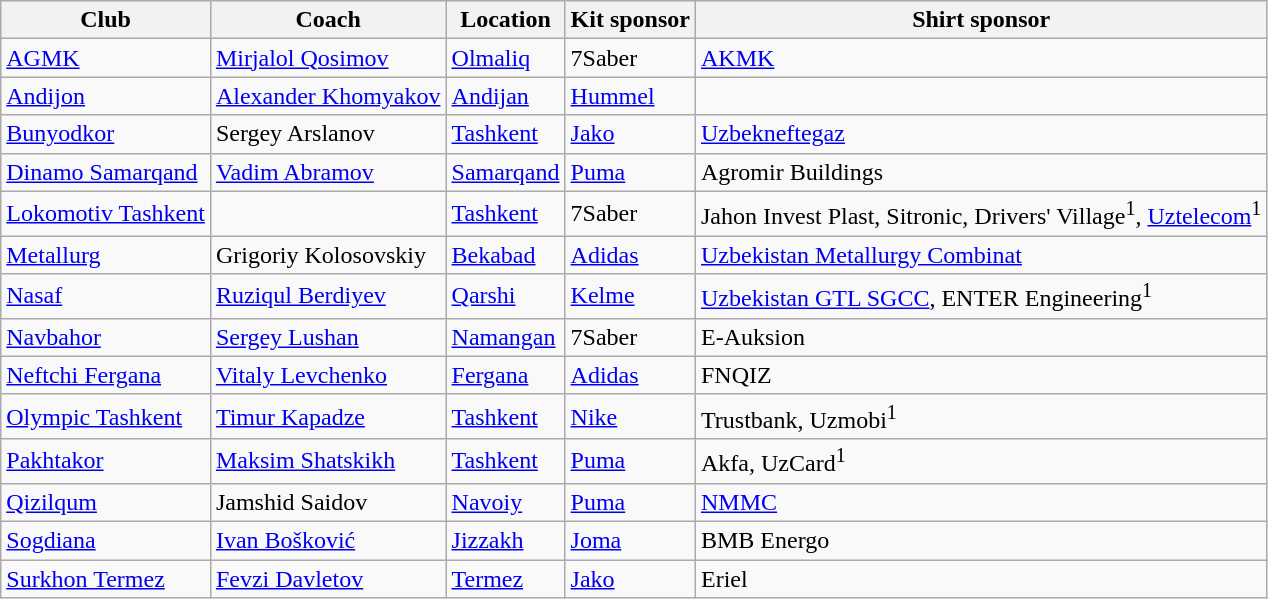<table class="wikitable sortable" style="text-align: left;">
<tr>
<th>Club</th>
<th>Coach</th>
<th>Location</th>
<th>Kit sponsor</th>
<th>Shirt sponsor</th>
</tr>
<tr>
<td><a href='#'>AGMK</a></td>
<td> <a href='#'>Mirjalol Qosimov</a></td>
<td><a href='#'>Olmaliq</a></td>
<td> 7Saber</td>
<td><a href='#'>AKMK</a></td>
</tr>
<tr>
<td><a href='#'>Andijon</a></td>
<td> <a href='#'>Alexander Khomyakov</a></td>
<td><a href='#'>Andijan</a></td>
<td> <a href='#'>Hummel</a></td>
<td></td>
</tr>
<tr>
<td><a href='#'>Bunyodkor</a></td>
<td> Sergey Arslanov</td>
<td><a href='#'>Tashkent</a></td>
<td> <a href='#'>Jako</a></td>
<td><a href='#'>Uzbekneftegaz</a></td>
</tr>
<tr>
<td><a href='#'>Dinamo Samarqand</a></td>
<td> <a href='#'>Vadim Abramov</a></td>
<td><a href='#'>Samarqand</a></td>
<td> <a href='#'>Puma</a></td>
<td>Agromir Buildings</td>
</tr>
<tr>
<td><a href='#'>Lokomotiv Tashkent</a></td>
<td></td>
<td><a href='#'>Tashkent</a></td>
<td> 7Saber</td>
<td>Jahon Invest Plast, Sitronic, Drivers' Village<sup>1</sup>, <a href='#'>Uztelecom</a><sup>1</sup></td>
</tr>
<tr>
<td><a href='#'>Metallurg</a></td>
<td> Grigoriy Kolosovskiy</td>
<td><a href='#'>Bekabad</a></td>
<td> <a href='#'>Adidas</a></td>
<td><a href='#'>Uzbekistan Metallurgy Combinat</a></td>
</tr>
<tr>
<td><a href='#'>Nasaf</a></td>
<td> <a href='#'>Ruziqul Berdiyev</a></td>
<td><a href='#'>Qarshi</a></td>
<td> <a href='#'>Kelme</a></td>
<td><a href='#'>Uzbekistan GTL SGCC</a>, ENTER Engineering<sup>1</sup></td>
</tr>
<tr>
<td><a href='#'>Navbahor</a></td>
<td> <a href='#'>Sergey Lushan</a></td>
<td><a href='#'>Namangan</a></td>
<td> 7Saber</td>
<td>E-Auksion</td>
</tr>
<tr>
<td><a href='#'>Neftchi Fergana</a></td>
<td> <a href='#'>Vitaly Levchenko</a></td>
<td><a href='#'>Fergana</a></td>
<td> <a href='#'>Adidas</a></td>
<td>FNQIZ</td>
</tr>
<tr>
<td><a href='#'>Olympic Tashkent</a></td>
<td> <a href='#'>Timur Kapadze</a></td>
<td><a href='#'>Tashkent</a></td>
<td> <a href='#'>Nike</a></td>
<td>Trustbank, Uzmobi<sup>1</sup></td>
</tr>
<tr>
<td><a href='#'>Pakhtakor</a></td>
<td> <a href='#'>Maksim Shatskikh</a></td>
<td><a href='#'>Tashkent</a></td>
<td> <a href='#'>Puma</a></td>
<td>Akfa, UzCard<sup>1</sup></td>
</tr>
<tr>
<td><a href='#'>Qizilqum</a></td>
<td> Jamshid Saidov</td>
<td><a href='#'>Navoiy</a></td>
<td> <a href='#'>Puma</a></td>
<td><a href='#'>NMMC</a></td>
</tr>
<tr>
<td><a href='#'>Sogdiana</a></td>
<td> <a href='#'>Ivan Bošković</a></td>
<td><a href='#'>Jizzakh</a></td>
<td> <a href='#'>Joma</a></td>
<td>BMB Energo</td>
</tr>
<tr>
<td><a href='#'>Surkhon Termez</a></td>
<td> <a href='#'>Fevzi Davletov</a></td>
<td><a href='#'>Termez</a></td>
<td> <a href='#'>Jako</a></td>
<td>Eriel</td>
</tr>
</table>
